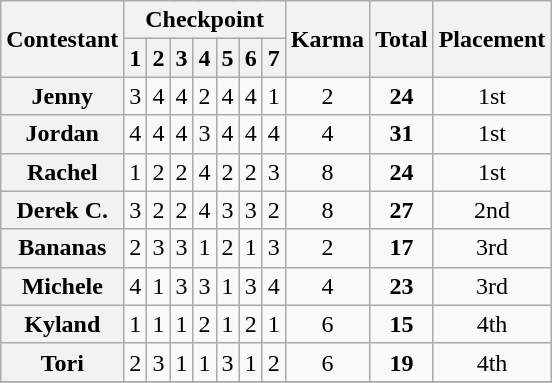<table class="wikitable sortable" style="text-align:center">
<tr>
<th rowspan="2">Contestant</th>
<th colspan="7">Checkpoint</th>
<th rowspan="2">Karma</th>
<th rowspan="2">Total</th>
<th rowspan="2">Placement</th>
</tr>
<tr>
<th>1</th>
<th>2</th>
<th>3</th>
<th>4</th>
<th>5</th>
<th>6</th>
<th>7</th>
</tr>
<tr>
<th>Jenny</th>
<td>3</td>
<td>4</td>
<td>4</td>
<td>2</td>
<td>4</td>
<td>4</td>
<td>1</td>
<td>2</td>
<td><strong>24</strong></td>
<td>1st</td>
</tr>
<tr>
<th>Jordan</th>
<td>4</td>
<td>4</td>
<td>4</td>
<td>3</td>
<td>4</td>
<td>4</td>
<td>4</td>
<td>4</td>
<td><strong>31</strong></td>
<td>1st</td>
</tr>
<tr>
<th>Rachel</th>
<td>1</td>
<td>2</td>
<td>2</td>
<td>4</td>
<td>2</td>
<td>2</td>
<td>3</td>
<td>8</td>
<td><strong>24</strong></td>
<td>1st</td>
</tr>
<tr>
<th>Derek C.</th>
<td>3</td>
<td>2</td>
<td>2</td>
<td>4</td>
<td>3</td>
<td>3</td>
<td>2</td>
<td>8</td>
<td><strong>27</strong></td>
<td>2nd</td>
</tr>
<tr>
<th>Bananas</th>
<td>2</td>
<td>3</td>
<td>3</td>
<td>1</td>
<td>2</td>
<td>1</td>
<td>3</td>
<td>2</td>
<td><strong>17</strong></td>
<td>3rd</td>
</tr>
<tr>
<th>Michele</th>
<td>4</td>
<td>1</td>
<td>3</td>
<td>3</td>
<td>1</td>
<td>3</td>
<td>4</td>
<td>4</td>
<td><strong>23</strong></td>
<td>3rd</td>
</tr>
<tr>
<th>Kyland</th>
<td>1</td>
<td>1</td>
<td>1</td>
<td>2</td>
<td>1</td>
<td>2</td>
<td>1</td>
<td>6</td>
<td><strong>15</strong></td>
<td>4th</td>
</tr>
<tr>
<th>Tori</th>
<td>2</td>
<td>3</td>
<td>1</td>
<td>1</td>
<td>3</td>
<td>1</td>
<td>2</td>
<td>6</td>
<td><strong>19</strong></td>
<td>4th</td>
</tr>
<tr>
</tr>
</table>
